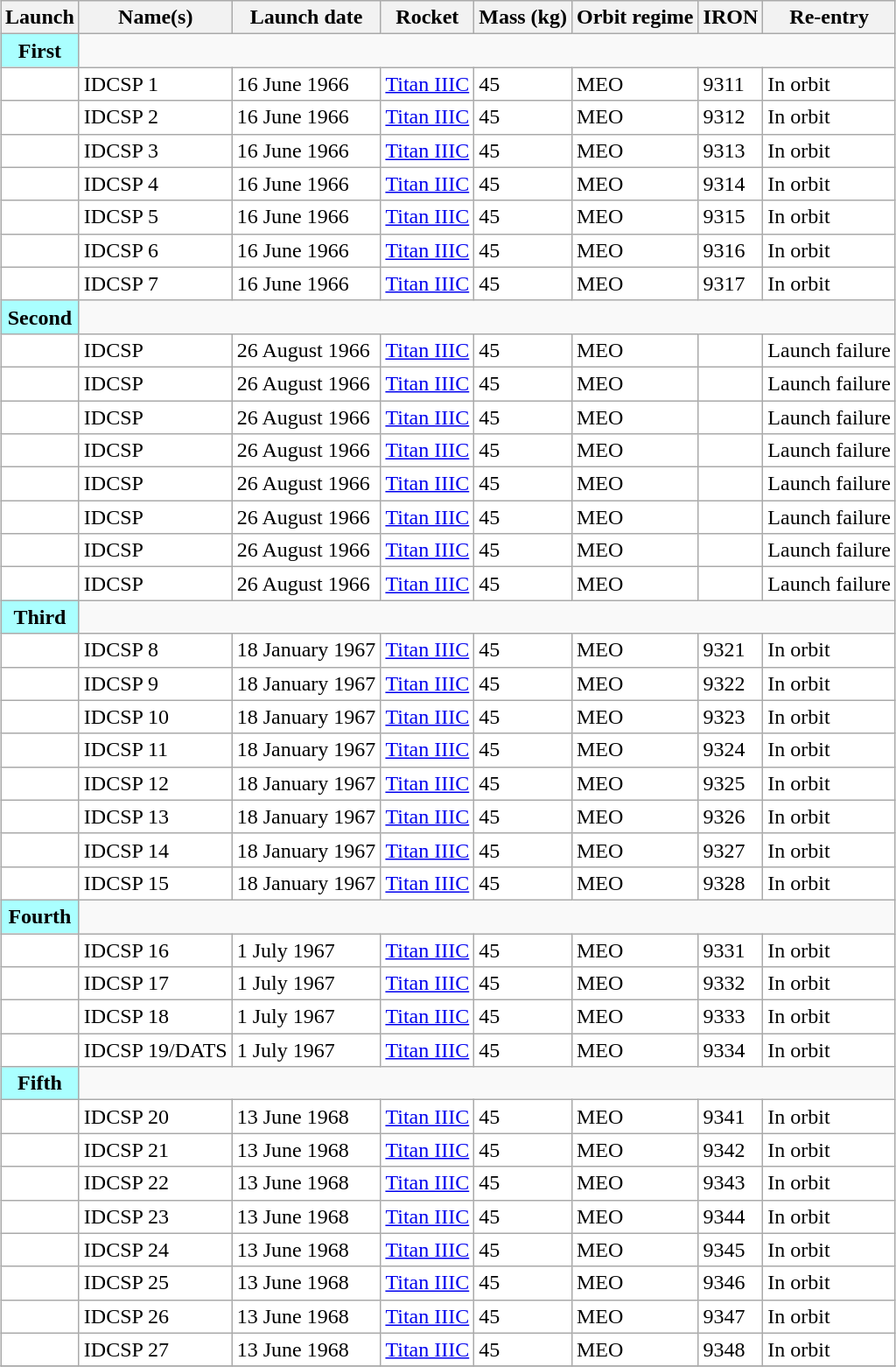<table class="wikitable sortable" style="margin:1em auto;">
<tr>
<th>Launch</th>
<th>Name(s)</th>
<th>Launch date</th>
<th>Rocket</th>
<th>Mass (kg)</th>
<th>Orbit regime</th>
<th>IRON</th>
<th>Re-entry</th>
</tr>
<tr>
<th style="background:#aff;">First</th>
</tr>
<tr style="background:#fff;">
<th style="background:#fff;"></th>
<td>IDCSP 1</td>
<td>16 June 1966</td>
<td><a href='#'>Titan IIIC</a></td>
<td>45</td>
<td>MEO</td>
<td>9311</td>
<td>In orbit</td>
</tr>
<tr style="background:#fff;">
<th style="background:#fff;"></th>
<td>IDCSP 2</td>
<td>16 June 1966</td>
<td><a href='#'>Titan IIIC</a></td>
<td>45</td>
<td>MEO</td>
<td>9312</td>
<td>In orbit</td>
</tr>
<tr style="background:#fff;">
<th style="background:#fff;"></th>
<td>IDCSP 3</td>
<td>16 June 1966</td>
<td><a href='#'>Titan IIIC</a></td>
<td>45</td>
<td>MEO</td>
<td>9313</td>
<td>In orbit</td>
</tr>
<tr style="background:#fff;">
<th style="background:#fff;"></th>
<td>IDCSP 4</td>
<td>16 June 1966</td>
<td><a href='#'>Titan IIIC</a></td>
<td>45</td>
<td>MEO</td>
<td>9314</td>
<td>In orbit</td>
</tr>
<tr style="background:#fff;">
<th style="background:#fff;"></th>
<td>IDCSP 5</td>
<td>16 June 1966</td>
<td><a href='#'>Titan IIIC</a></td>
<td>45</td>
<td>MEO</td>
<td>9315</td>
<td>In orbit</td>
</tr>
<tr style="background:#fff;">
<th style="background:#fff;"></th>
<td>IDCSP 6</td>
<td>16 June 1966</td>
<td><a href='#'>Titan IIIC</a></td>
<td>45</td>
<td>MEO</td>
<td>9316</td>
<td>In orbit</td>
</tr>
<tr style="background:#fff;">
<th style="background:#fff;"></th>
<td>IDCSP 7</td>
<td>16 June 1966</td>
<td><a href='#'>Titan IIIC</a></td>
<td>45</td>
<td>MEO</td>
<td>9317</td>
<td>In orbit</td>
</tr>
<tr>
<th style="background:#aff;">Second</th>
</tr>
<tr style="background:#fff;">
<th style="background:#fff;"></th>
<td>IDCSP</td>
<td>26 August 1966</td>
<td><a href='#'>Titan IIIC</a></td>
<td>45</td>
<td>MEO</td>
<td></td>
<td>Launch failure</td>
</tr>
<tr style="background:#fff;">
<th style="background:#fff;"></th>
<td>IDCSP</td>
<td>26 August 1966</td>
<td><a href='#'>Titan IIIC</a></td>
<td>45</td>
<td>MEO</td>
<td></td>
<td>Launch failure</td>
</tr>
<tr style="background:#fff;">
<th style="background:#fff;"></th>
<td>IDCSP</td>
<td>26 August 1966</td>
<td><a href='#'>Titan IIIC</a></td>
<td>45</td>
<td>MEO</td>
<td></td>
<td>Launch failure</td>
</tr>
<tr style="background:#fff;">
<th style="background:#fff;"></th>
<td>IDCSP</td>
<td>26 August 1966</td>
<td><a href='#'>Titan IIIC</a></td>
<td>45</td>
<td>MEO</td>
<td></td>
<td>Launch failure</td>
</tr>
<tr style="background:#fff;">
<th style="background:#fff;"></th>
<td>IDCSP</td>
<td>26 August 1966</td>
<td><a href='#'>Titan IIIC</a></td>
<td>45</td>
<td>MEO</td>
<td></td>
<td>Launch failure</td>
</tr>
<tr style="background:#fff;">
<th style="background:#fff;"></th>
<td>IDCSP</td>
<td>26 August 1966</td>
<td><a href='#'>Titan IIIC</a></td>
<td>45</td>
<td>MEO</td>
<td></td>
<td>Launch failure</td>
</tr>
<tr style="background:#fff;">
<th style="background:#fff;"></th>
<td>IDCSP</td>
<td>26 August 1966</td>
<td><a href='#'>Titan IIIC</a></td>
<td>45</td>
<td>MEO</td>
<td></td>
<td>Launch failure</td>
</tr>
<tr style="background:#fff;">
<th style="background:#fff;"></th>
<td>IDCSP</td>
<td>26 August 1966</td>
<td><a href='#'>Titan IIIC</a></td>
<td>45</td>
<td>MEO</td>
<td></td>
<td>Launch failure</td>
</tr>
<tr>
<th style="background:#aff;">Third</th>
</tr>
<tr style="background:#fff;">
<th style="background:#fff;"></th>
<td>IDCSP 8</td>
<td>18 January 1967</td>
<td><a href='#'>Titan IIIC</a></td>
<td>45</td>
<td>MEO</td>
<td>9321</td>
<td>In orbit</td>
</tr>
<tr style="background:#fff;">
<th style="background:#fff;"></th>
<td>IDCSP 9</td>
<td>18 January 1967</td>
<td><a href='#'>Titan IIIC</a></td>
<td>45</td>
<td>MEO</td>
<td>9322</td>
<td>In orbit</td>
</tr>
<tr style="background:#fff;">
<th style="background:#fff;"></th>
<td>IDCSP 10</td>
<td>18 January 1967</td>
<td><a href='#'>Titan IIIC</a></td>
<td>45</td>
<td>MEO</td>
<td>9323</td>
<td>In orbit</td>
</tr>
<tr style="background:#fff;">
<th style="background:#fff;"></th>
<td>IDCSP 11</td>
<td>18 January 1967</td>
<td><a href='#'>Titan IIIC</a></td>
<td>45</td>
<td>MEO</td>
<td>9324</td>
<td>In orbit</td>
</tr>
<tr style="background:#fff;">
<th style="background:#fff;"></th>
<td>IDCSP 12</td>
<td>18 January 1967</td>
<td><a href='#'>Titan IIIC</a></td>
<td>45</td>
<td>MEO</td>
<td>9325</td>
<td>In orbit</td>
</tr>
<tr style="background:#fff;">
<th style="background:#fff;"></th>
<td>IDCSP 13</td>
<td>18 January 1967</td>
<td><a href='#'>Titan IIIC</a></td>
<td>45</td>
<td>MEO</td>
<td>9326</td>
<td>In orbit</td>
</tr>
<tr style="background:#fff;">
<th style="background:#fff;"></th>
<td>IDCSP 14</td>
<td>18 January 1967</td>
<td><a href='#'>Titan IIIC</a></td>
<td>45</td>
<td>MEO</td>
<td>9327</td>
<td>In orbit</td>
</tr>
<tr style="background:#fff;">
<th style="background:#fff;"></th>
<td>IDCSP 15</td>
<td>18 January 1967</td>
<td><a href='#'>Titan IIIC</a></td>
<td>45</td>
<td>MEO</td>
<td>9328</td>
<td>In orbit</td>
</tr>
<tr>
<th style="background:#aff;">Fourth</th>
</tr>
<tr style="background:#fff;">
<th style="background:#fff;"></th>
<td>IDCSP 16</td>
<td>1 July 1967</td>
<td><a href='#'>Titan IIIC</a></td>
<td>45</td>
<td>MEO</td>
<td>9331</td>
<td>In orbit</td>
</tr>
<tr style="background:#fff;">
<th style="background:#fff;"></th>
<td>IDCSP 17</td>
<td>1 July 1967</td>
<td><a href='#'>Titan IIIC</a></td>
<td>45</td>
<td>MEO</td>
<td>9332</td>
<td>In orbit</td>
</tr>
<tr style="background:#fff;">
<th style="background:#fff;"></th>
<td>IDCSP 18</td>
<td>1 July 1967</td>
<td><a href='#'>Titan IIIC</a></td>
<td>45</td>
<td>MEO</td>
<td>9333</td>
<td>In orbit</td>
</tr>
<tr style="background:#fff;">
<th style="background:#fff;"></th>
<td>IDCSP 19/DATS</td>
<td>1 July 1967</td>
<td><a href='#'>Titan IIIC</a></td>
<td>45</td>
<td>MEO</td>
<td>9334</td>
<td>In orbit</td>
</tr>
<tr>
<th style="background:#aff;">Fifth</th>
</tr>
<tr style="background:#fff;">
<th style="background:#fff;"></th>
<td>IDCSP 20</td>
<td>13 June 1968</td>
<td><a href='#'>Titan IIIC</a></td>
<td>45</td>
<td>MEO</td>
<td>9341</td>
<td>In orbit</td>
</tr>
<tr style="background:#fff;">
<th style="background:#fff;"></th>
<td>IDCSP 21</td>
<td>13 June 1968</td>
<td><a href='#'>Titan IIIC</a></td>
<td>45</td>
<td>MEO</td>
<td>9342</td>
<td>In orbit</td>
</tr>
<tr style="background:#fff;">
<th style="background:#fff;"></th>
<td>IDCSP 22</td>
<td>13 June 1968</td>
<td><a href='#'>Titan IIIC</a></td>
<td>45</td>
<td>MEO</td>
<td>9343</td>
<td>In orbit</td>
</tr>
<tr style="background:#fff;">
<th style="background:#fff;"></th>
<td>IDCSP 23</td>
<td>13 June 1968</td>
<td><a href='#'>Titan IIIC</a></td>
<td>45</td>
<td>MEO</td>
<td>9344</td>
<td>In orbit</td>
</tr>
<tr style="background:#fff;">
<th style="background:#fff;"></th>
<td>IDCSP 24</td>
<td>13 June 1968</td>
<td><a href='#'>Titan IIIC</a></td>
<td>45</td>
<td>MEO</td>
<td>9345</td>
<td>In orbit</td>
</tr>
<tr style="background:#fff;">
<th style="background:#fff;"></th>
<td>IDCSP 25</td>
<td>13 June 1968</td>
<td><a href='#'>Titan IIIC</a></td>
<td>45</td>
<td>MEO</td>
<td>9346</td>
<td>In orbit</td>
</tr>
<tr style="background:#fff;">
<th style="background:#fff;"></th>
<td>IDCSP 26</td>
<td>13 June 1968</td>
<td><a href='#'>Titan IIIC</a></td>
<td>45</td>
<td>MEO</td>
<td>9347</td>
<td>In orbit</td>
</tr>
<tr style="background:#fff;">
<th style="background:#fff;"></th>
<td>IDCSP 27</td>
<td>13 June 1968</td>
<td><a href='#'>Titan IIIC</a></td>
<td>45</td>
<td>MEO</td>
<td>9348</td>
<td>In orbit</td>
</tr>
<tr>
</tr>
</table>
